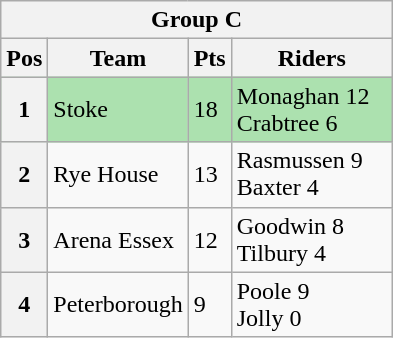<table class="wikitable">
<tr>
<th colspan="4">Group C</th>
</tr>
<tr>
<th width=20>Pos</th>
<th width=80>Team</th>
<th width=20>Pts</th>
<th width=100>Riders</th>
</tr>
<tr style="background:#ACE1AF;">
<th>1</th>
<td>Stoke</td>
<td>18</td>
<td>Monaghan 12<br>Crabtree 6</td>
</tr>
<tr>
<th>2</th>
<td>Rye House</td>
<td>13</td>
<td>Rasmussen 9<br>Baxter 4</td>
</tr>
<tr>
<th>3</th>
<td>Arena Essex</td>
<td>12</td>
<td>Goodwin 8<br>Tilbury 4</td>
</tr>
<tr>
<th>4</th>
<td>Peterborough</td>
<td>9</td>
<td>Poole 9<br>Jolly 0</td>
</tr>
</table>
